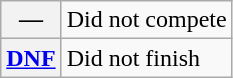<table class="wikitable">
<tr>
<th scope="row">—</th>
<td>Did not compete</td>
</tr>
<tr>
<th scope="row"><a href='#'>DNF</a></th>
<td>Did not finish</td>
</tr>
</table>
